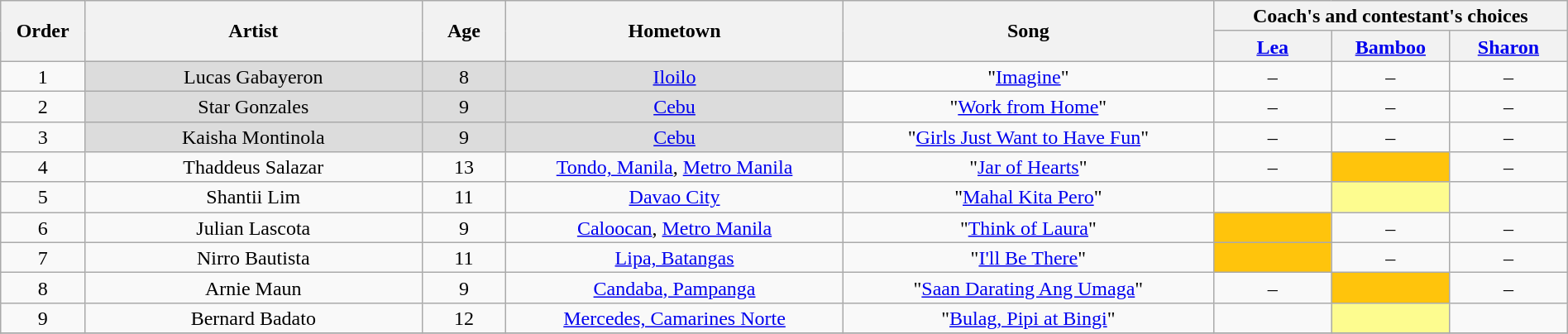<table class="wikitable" style="text-align:center; line-height:17px; width:100%;">
<tr>
<th scope="col" rowspan="2" width="05%">Order</th>
<th scope="col" rowspan="2" width="20%">Artist</th>
<th scope="col" rowspan="2" width="05%">Age</th>
<th scope="col" rowspan="2" width="20%">Hometown</th>
<th scope="col" rowspan="2" width="22%">Song</th>
<th scope="col" colspan="4" width="28%">Coach's and contestant's choices</th>
</tr>
<tr>
<th width="07%"><a href='#'>Lea</a></th>
<th width="07%"><a href='#'>Bamboo</a></th>
<th width="07%"><a href='#'>Sharon</a></th>
</tr>
<tr>
<td scope="row">1</td>
<td style="background:#DCDCDC;">Lucas Gabayeron</td>
<td style="background:#DCDCDC;">8</td>
<td style="background:#DCDCDC;"><a href='#'>Iloilo</a></td>
<td>"<a href='#'>Imagine</a>"</td>
<td>–</td>
<td>–</td>
<td>–</td>
</tr>
<tr>
<td scope="row">2</td>
<td style="background:#DCDCDC;">Star Gonzales</td>
<td style="background:#DCDCDC;">9</td>
<td style="background:#DCDCDC;"><a href='#'>Cebu</a></td>
<td>"<a href='#'>Work from Home</a>"</td>
<td>–</td>
<td>–</td>
<td>–</td>
</tr>
<tr>
<td scope="row">3</td>
<td style="background:#DCDCDC;">Kaisha Montinola</td>
<td style="background:#DCDCDC;">9</td>
<td style="background:#DCDCDC;"><a href='#'>Cebu</a></td>
<td>"<a href='#'>Girls Just Want to Have Fun</a>"</td>
<td>–</td>
<td>–</td>
<td>–</td>
</tr>
<tr>
<td scope="row">4</td>
<td>Thaddeus Salazar</td>
<td>13</td>
<td><a href='#'>Tondo, Manila</a>, <a href='#'>Metro Manila</a></td>
<td>"<a href='#'>Jar of Hearts</a>"</td>
<td>–</td>
<td style="background:#ffc40c;"><strong></strong></td>
<td>–</td>
</tr>
<tr>
<td scope="row">5</td>
<td>Shantii Lim</td>
<td>11</td>
<td><a href='#'>Davao City</a></td>
<td>"<a href='#'>Mahal Kita Pero</a>"</td>
<td><strong></strong></td>
<td style="background:#fdfc8f;"><strong></strong></td>
<td><strong></strong></td>
</tr>
<tr>
<td scope="row">6</td>
<td>Julian Lascota</td>
<td>9</td>
<td><a href='#'>Caloocan</a>, <a href='#'>Metro Manila</a></td>
<td>"<a href='#'>Think of Laura</a>"</td>
<td style="background:#ffc40c;"><strong></strong></td>
<td>–</td>
<td>–</td>
</tr>
<tr>
<td scope="row">7</td>
<td>Nirro Bautista</td>
<td>11</td>
<td><a href='#'>Lipa, Batangas</a></td>
<td>"<a href='#'>I'll Be There</a>"</td>
<td style="background:#ffc40c;"><strong></strong></td>
<td>–</td>
<td>–</td>
</tr>
<tr>
<td scope="row">8</td>
<td>Arnie Maun</td>
<td>9</td>
<td><a href='#'>Candaba, Pampanga</a></td>
<td>"<a href='#'>Saan Darating Ang Umaga</a>"</td>
<td>–</td>
<td style="background:#ffc40c;"><strong></strong></td>
<td>–</td>
</tr>
<tr>
<td scope="row">9</td>
<td>Bernard Badato</td>
<td>12</td>
<td><a href='#'>Mercedes, Camarines Norte</a></td>
<td>"<a href='#'>Bulag, Pipi at Bingi</a>"</td>
<td><strong></strong></td>
<td style="background:#fdfc8f;"><strong></strong></td>
<td><strong></strong></td>
</tr>
<tr>
</tr>
</table>
